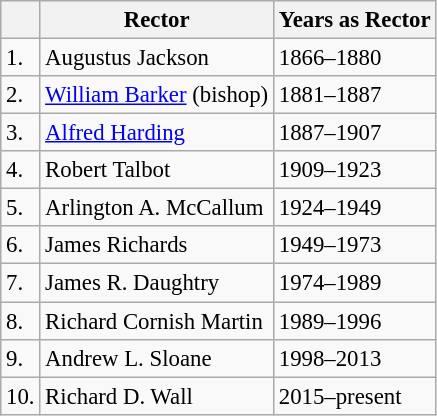<table class="wikitable" style="font-size: 95%;">
<tr>
<th></th>
<th>Rector</th>
<th>Years as Rector</th>
</tr>
<tr>
<td>1.</td>
<td>Augustus Jackson</td>
<td>1866–1880</td>
</tr>
<tr>
<td>2.</td>
<td><a href='#'>William Barker</a> (bishop)</td>
<td>1881–1887</td>
</tr>
<tr>
<td>3.</td>
<td><a href='#'>Alfred Harding</a></td>
<td>1887–1907</td>
</tr>
<tr>
<td>4.</td>
<td>Robert Talbot</td>
<td>1909–1923</td>
</tr>
<tr>
<td>5.</td>
<td>Arlington A. McCallum</td>
<td>1924–1949</td>
</tr>
<tr>
<td>6.</td>
<td>James Richards</td>
<td>1949–1973</td>
</tr>
<tr>
<td>7.</td>
<td>James R. Daughtry</td>
<td>1974–1989</td>
</tr>
<tr>
<td>8.</td>
<td>Richard Cornish Martin</td>
<td>1989–1996</td>
</tr>
<tr>
<td>9.</td>
<td>Andrew L. Sloane</td>
<td>1998–2013</td>
</tr>
<tr>
<td>10.</td>
<td>Richard D. Wall</td>
<td>2015–present</td>
</tr>
</table>
